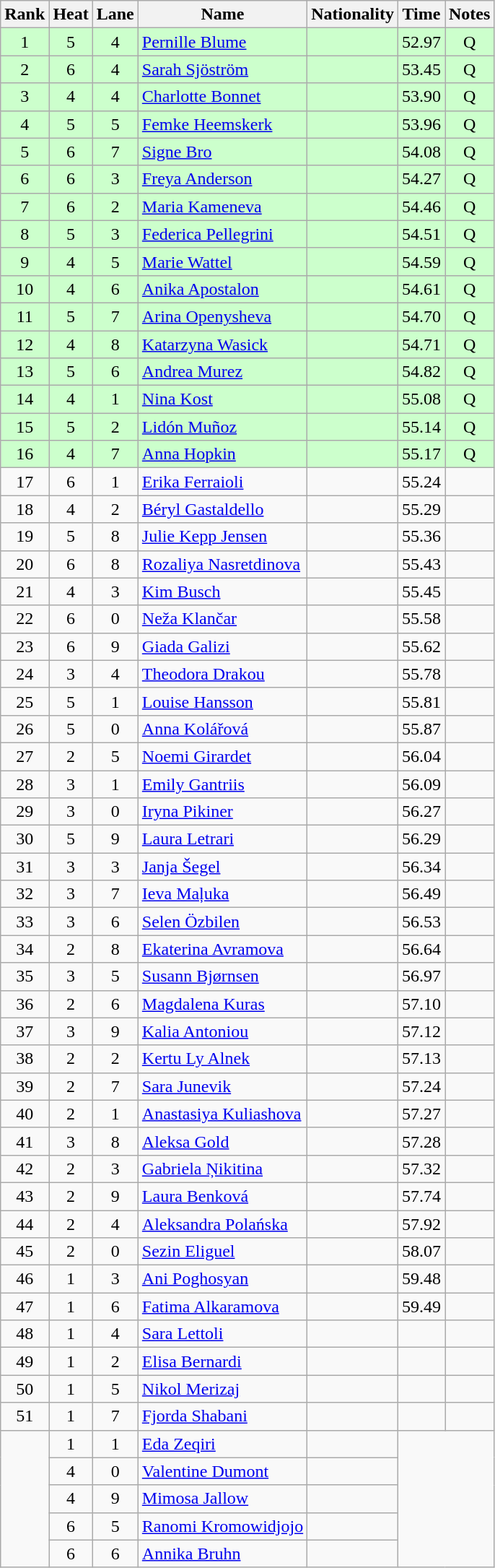<table class="wikitable sortable" style="text-align:center">
<tr>
<th>Rank</th>
<th>Heat</th>
<th>Lane</th>
<th>Name</th>
<th>Nationality</th>
<th>Time</th>
<th>Notes</th>
</tr>
<tr bgcolor=ccffcc>
<td>1</td>
<td>5</td>
<td>4</td>
<td align="left"><a href='#'>Pernille Blume</a></td>
<td align="left"></td>
<td>52.97</td>
<td>Q</td>
</tr>
<tr bgcolor=ccffcc>
<td>2</td>
<td>6</td>
<td>4</td>
<td align="left"><a href='#'>Sarah Sjöström</a></td>
<td align="left"></td>
<td>53.45</td>
<td>Q</td>
</tr>
<tr bgcolor=ccffcc>
<td>3</td>
<td>4</td>
<td>4</td>
<td align="left"><a href='#'>Charlotte Bonnet</a></td>
<td align="left"></td>
<td>53.90</td>
<td>Q</td>
</tr>
<tr bgcolor=ccffcc>
<td>4</td>
<td>5</td>
<td>5</td>
<td align="left"><a href='#'>Femke Heemskerk</a></td>
<td align="left"></td>
<td>53.96</td>
<td>Q</td>
</tr>
<tr bgcolor=ccffcc>
<td>5</td>
<td>6</td>
<td>7</td>
<td align="left"><a href='#'>Signe Bro</a></td>
<td align="left"></td>
<td>54.08</td>
<td>Q</td>
</tr>
<tr bgcolor=ccffcc>
<td>6</td>
<td>6</td>
<td>3</td>
<td align="left"><a href='#'>Freya Anderson</a></td>
<td align="left"></td>
<td>54.27</td>
<td>Q</td>
</tr>
<tr bgcolor=ccffcc>
<td>7</td>
<td>6</td>
<td>2</td>
<td align="left"><a href='#'>Maria Kameneva</a></td>
<td align="left"></td>
<td>54.46</td>
<td>Q</td>
</tr>
<tr bgcolor=ccffcc>
<td>8</td>
<td>5</td>
<td>3</td>
<td align="left"><a href='#'>Federica Pellegrini</a></td>
<td align="left"></td>
<td>54.51</td>
<td>Q</td>
</tr>
<tr bgcolor=ccffcc>
<td>9</td>
<td>4</td>
<td>5</td>
<td align="left"><a href='#'>Marie Wattel</a></td>
<td align="left"></td>
<td>54.59</td>
<td>Q</td>
</tr>
<tr bgcolor=ccffcc>
<td>10</td>
<td>4</td>
<td>6</td>
<td align="left"><a href='#'>Anika Apostalon</a></td>
<td align="left"></td>
<td>54.61</td>
<td>Q</td>
</tr>
<tr bgcolor=ccffcc>
<td>11</td>
<td>5</td>
<td>7</td>
<td align="left"><a href='#'>Arina Openysheva</a></td>
<td align="left"></td>
<td>54.70</td>
<td>Q</td>
</tr>
<tr bgcolor=ccffcc>
<td>12</td>
<td>4</td>
<td>8</td>
<td align="left"><a href='#'>Katarzyna Wasick</a></td>
<td align="left"></td>
<td>54.71</td>
<td>Q</td>
</tr>
<tr bgcolor=ccffcc>
<td>13</td>
<td>5</td>
<td>6</td>
<td align="left"><a href='#'>Andrea Murez</a></td>
<td align="left"></td>
<td>54.82</td>
<td>Q</td>
</tr>
<tr bgcolor=ccffcc>
<td>14</td>
<td>4</td>
<td>1</td>
<td align="left"><a href='#'>Nina Kost</a></td>
<td align="left"></td>
<td>55.08</td>
<td>Q</td>
</tr>
<tr bgcolor=ccffcc>
<td>15</td>
<td>5</td>
<td>2</td>
<td align="left"><a href='#'>Lidón Muñoz</a></td>
<td align="left"></td>
<td>55.14</td>
<td>Q</td>
</tr>
<tr bgcolor=ccffcc>
<td>16</td>
<td>4</td>
<td>7</td>
<td align="left"><a href='#'>Anna Hopkin</a></td>
<td align="left"></td>
<td>55.17</td>
<td>Q</td>
</tr>
<tr>
<td>17</td>
<td>6</td>
<td>1</td>
<td align="left"><a href='#'>Erika Ferraioli</a></td>
<td align="left"></td>
<td>55.24</td>
<td></td>
</tr>
<tr>
<td>18</td>
<td>4</td>
<td>2</td>
<td align="left"><a href='#'>Béryl Gastaldello</a></td>
<td align="left"></td>
<td>55.29</td>
<td></td>
</tr>
<tr>
<td>19</td>
<td>5</td>
<td>8</td>
<td align="left"><a href='#'>Julie Kepp Jensen</a></td>
<td align="left"></td>
<td>55.36</td>
<td></td>
</tr>
<tr>
<td>20</td>
<td>6</td>
<td>8</td>
<td align="left"><a href='#'>Rozaliya Nasretdinova</a></td>
<td align="left"></td>
<td>55.43</td>
<td></td>
</tr>
<tr>
<td>21</td>
<td>4</td>
<td>3</td>
<td align="left"><a href='#'>Kim Busch</a></td>
<td align="left"></td>
<td>55.45</td>
<td></td>
</tr>
<tr>
<td>22</td>
<td>6</td>
<td>0</td>
<td align="left"><a href='#'>Neža Klančar</a></td>
<td align="left"></td>
<td>55.58</td>
<td></td>
</tr>
<tr>
<td>23</td>
<td>6</td>
<td>9</td>
<td align="left"><a href='#'>Giada Galizi</a></td>
<td align="left"></td>
<td>55.62</td>
<td></td>
</tr>
<tr>
<td>24</td>
<td>3</td>
<td>4</td>
<td align="left"><a href='#'>Theodora Drakou</a></td>
<td align="left"></td>
<td>55.78</td>
<td></td>
</tr>
<tr>
<td>25</td>
<td>5</td>
<td>1</td>
<td align="left"><a href='#'>Louise Hansson</a></td>
<td align="left"></td>
<td>55.81</td>
<td></td>
</tr>
<tr>
<td>26</td>
<td>5</td>
<td>0</td>
<td align="left"><a href='#'>Anna Kolářová</a></td>
<td align="left"></td>
<td>55.87</td>
<td></td>
</tr>
<tr>
<td>27</td>
<td>2</td>
<td>5</td>
<td align="left"><a href='#'>Noemi Girardet</a></td>
<td align="left"></td>
<td>56.04</td>
<td></td>
</tr>
<tr>
<td>28</td>
<td>3</td>
<td>1</td>
<td align="left"><a href='#'>Emily Gantriis</a></td>
<td align="left"></td>
<td>56.09</td>
<td></td>
</tr>
<tr>
<td>29</td>
<td>3</td>
<td>0</td>
<td align="left"><a href='#'>Iryna Pikiner</a></td>
<td align="left"></td>
<td>56.27</td>
<td></td>
</tr>
<tr>
<td>30</td>
<td>5</td>
<td>9</td>
<td align="left"><a href='#'>Laura Letrari</a></td>
<td align="left"></td>
<td>56.29</td>
<td></td>
</tr>
<tr>
<td>31</td>
<td>3</td>
<td>3</td>
<td align="left"><a href='#'>Janja Šegel</a></td>
<td align="left"></td>
<td>56.34</td>
<td></td>
</tr>
<tr>
<td>32</td>
<td>3</td>
<td>7</td>
<td align="left"><a href='#'>Ieva Maļuka</a></td>
<td align="left"></td>
<td>56.49</td>
<td></td>
</tr>
<tr>
<td>33</td>
<td>3</td>
<td>6</td>
<td align="left"><a href='#'>Selen Özbilen</a></td>
<td align="left"></td>
<td>56.53</td>
<td></td>
</tr>
<tr>
<td>34</td>
<td>2</td>
<td>8</td>
<td align="left"><a href='#'>Ekaterina Avramova</a></td>
<td align="left"></td>
<td>56.64</td>
<td></td>
</tr>
<tr>
<td>35</td>
<td>3</td>
<td>5</td>
<td align="left"><a href='#'>Susann Bjørnsen</a></td>
<td align="left"></td>
<td>56.97</td>
<td></td>
</tr>
<tr>
<td>36</td>
<td>2</td>
<td>6</td>
<td align="left"><a href='#'>Magdalena Kuras</a></td>
<td align="left"></td>
<td>57.10</td>
<td></td>
</tr>
<tr>
<td>37</td>
<td>3</td>
<td>9</td>
<td align="left"><a href='#'>Kalia Antoniou</a></td>
<td align="left"></td>
<td>57.12</td>
<td></td>
</tr>
<tr>
<td>38</td>
<td>2</td>
<td>2</td>
<td align="left"><a href='#'>Kertu Ly Alnek</a></td>
<td align="left"></td>
<td>57.13</td>
<td></td>
</tr>
<tr>
<td>39</td>
<td>2</td>
<td>7</td>
<td align="left"><a href='#'>Sara Junevik</a></td>
<td align="left"></td>
<td>57.24</td>
<td></td>
</tr>
<tr>
<td>40</td>
<td>2</td>
<td>1</td>
<td align="left"><a href='#'>Anastasiya Kuliashova</a></td>
<td align="left"></td>
<td>57.27</td>
<td></td>
</tr>
<tr>
<td>41</td>
<td>3</td>
<td>8</td>
<td align="left"><a href='#'>Aleksa Gold</a></td>
<td align="left"></td>
<td>57.28</td>
<td></td>
</tr>
<tr>
<td>42</td>
<td>2</td>
<td>3</td>
<td align="left"><a href='#'>Gabriela Ņikitina</a></td>
<td align="left"></td>
<td>57.32</td>
<td></td>
</tr>
<tr>
<td>43</td>
<td>2</td>
<td>9</td>
<td align="left"><a href='#'>Laura Benková</a></td>
<td align="left"></td>
<td>57.74</td>
<td></td>
</tr>
<tr>
<td>44</td>
<td>2</td>
<td>4</td>
<td align="left"><a href='#'>Aleksandra Polańska</a></td>
<td align="left"></td>
<td>57.92</td>
<td></td>
</tr>
<tr>
<td>45</td>
<td>2</td>
<td>0</td>
<td align="left"><a href='#'>Sezin Eliguel</a></td>
<td align="left"></td>
<td>58.07</td>
<td></td>
</tr>
<tr>
<td>46</td>
<td>1</td>
<td>3</td>
<td align="left"><a href='#'>Ani Poghosyan</a></td>
<td align="left"></td>
<td>59.48</td>
<td></td>
</tr>
<tr>
<td>47</td>
<td>1</td>
<td>6</td>
<td align="left"><a href='#'>Fatima Alkaramova</a></td>
<td align="left"></td>
<td>59.49</td>
<td></td>
</tr>
<tr>
<td>48</td>
<td>1</td>
<td>4</td>
<td align="left"><a href='#'>Sara Lettoli</a></td>
<td align="left"></td>
<td></td>
<td></td>
</tr>
<tr>
<td>49</td>
<td>1</td>
<td>2</td>
<td align="left"><a href='#'>Elisa Bernardi</a></td>
<td align="left"></td>
<td></td>
<td></td>
</tr>
<tr>
<td>50</td>
<td>1</td>
<td>5</td>
<td align="left"><a href='#'>Nikol Merizaj</a></td>
<td align="left"></td>
<td></td>
<td></td>
</tr>
<tr>
<td>51</td>
<td>1</td>
<td>7</td>
<td align="left"><a href='#'>Fjorda Shabani</a></td>
<td align="left"></td>
<td></td>
<td></td>
</tr>
<tr>
<td rowspan=5></td>
<td>1</td>
<td>1</td>
<td align="left"><a href='#'>Eda Zeqiri</a></td>
<td align="left"></td>
<td colspan=2 rowspan=5></td>
</tr>
<tr>
<td>4</td>
<td>0</td>
<td align="left"><a href='#'>Valentine Dumont</a></td>
<td align="left"></td>
</tr>
<tr>
<td>4</td>
<td>9</td>
<td align="left"><a href='#'>Mimosa Jallow</a></td>
<td align="left"></td>
</tr>
<tr>
<td>6</td>
<td>5</td>
<td align="left"><a href='#'>Ranomi Kromowidjojo</a></td>
<td align="left"></td>
</tr>
<tr>
<td>6</td>
<td>6</td>
<td align="left"><a href='#'>Annika Bruhn</a></td>
<td align="left"></td>
</tr>
</table>
